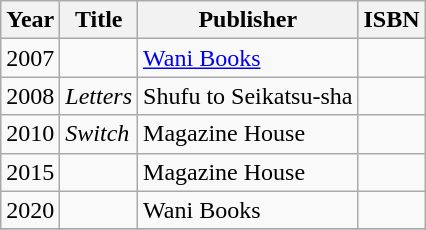<table class="wikitable">
<tr>
<th>Year</th>
<th>Title</th>
<th>Publisher</th>
<th>ISBN</th>
</tr>
<tr>
<td>2007</td>
<td></td>
<td><a href='#'>Wani Books</a></td>
<td></td>
</tr>
<tr>
<td>2008</td>
<td><em>Letters</em></td>
<td>Shufu to Seikatsu-sha</td>
<td></td>
</tr>
<tr>
<td>2010</td>
<td><em>Switch</em></td>
<td>Magazine House</td>
<td></td>
</tr>
<tr>
<td>2015</td>
<td></td>
<td>Magazine House</td>
<td></td>
</tr>
<tr>
<td>2020</td>
<td></td>
<td>Wani Books</td>
<td></td>
</tr>
<tr>
</tr>
</table>
